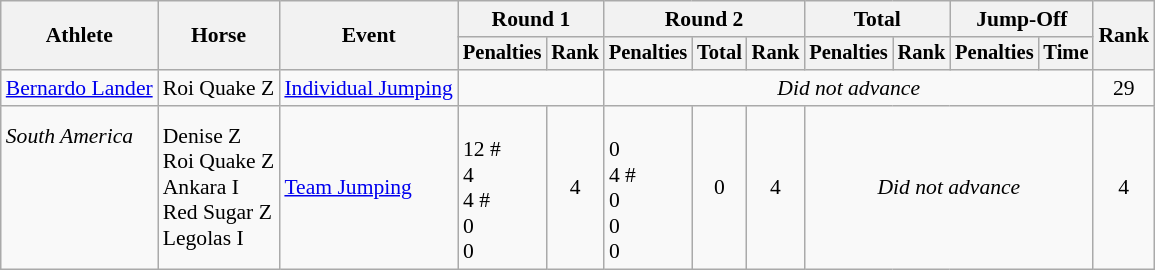<table class="wikitable" border="1" style="font-size:90%">
<tr>
<th rowspan=2>Athlete</th>
<th rowspan=2>Horse</th>
<th rowspan=2>Event</th>
<th colspan=2>Round 1</th>
<th colspan=3>Round 2</th>
<th colspan=2>Total</th>
<th colspan=2>Jump-Off</th>
<th rowspan=2>Rank</th>
</tr>
<tr style="font-size:95%">
<th>Penalties</th>
<th>Rank</th>
<th>Penalties</th>
<th>Total</th>
<th>Rank</th>
<th>Penalties</th>
<th>Rank</th>
<th>Penalties</th>
<th>Time</th>
</tr>
<tr align=center>
<td align=left><a href='#'>Bernardo Lander</a></td>
<td align=left>Roi Quake Z</td>
<td align=left><a href='#'>Individual Jumping</a></td>
<td Colspan=2></td>
<td Colspan=7><em>Did not advance</em></td>
<td>29</td>
</tr>
<tr align=center>
<td align=left><em>South America</em><br> <br><br><br><br></td>
<td align=left>Denise Z<br> Roi Quake Z<br> Ankara I<br> Red Sugar Z<br> Legolas I</td>
<td align=left><a href='#'>Team Jumping</a></td>
<td align=left><br>12 #<br>4<br>4 #<br>0<br>0</td>
<td>4</td>
<td align=left><br>0<br>4 #<br>0<br>0<br>0</td>
<td>0</td>
<td>4</td>
<td Colspan=4><em>Did not advance</em></td>
<td>4</td>
</tr>
</table>
